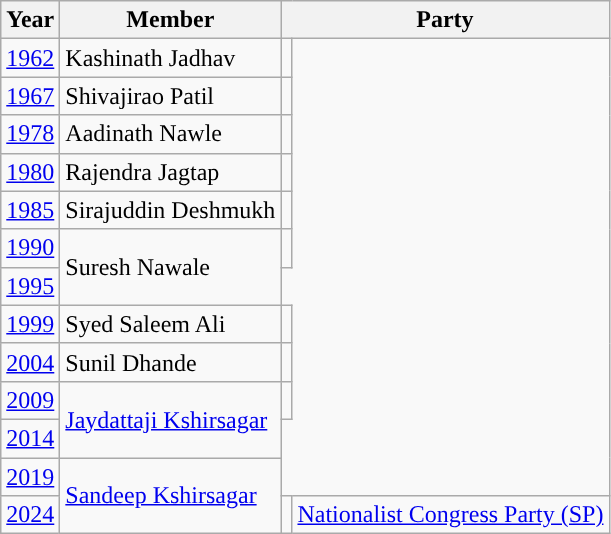<table class="wikitable">
<tr>
<th>Year</th>
<th>Member</th>
<th colspan=2>Party</th>
</tr>
<tr>
<td><a href='#'>1962</a></td>
<td>Kashinath Jadhav</td>
<td></td>
</tr>
<tr>
<td><a href='#'>1967</a></td>
<td>Shivajirao Patil</td>
<td></td>
</tr>
<tr>
<td><a href='#'>1978</a></td>
<td>Aadinath Nawle</td>
<td></td>
</tr>
<tr>
<td><a href='#'>1980</a></td>
<td>Rajendra Jagtap</td>
<td></td>
</tr>
<tr>
<td><a href='#'>1985</a></td>
<td>Sirajuddin Deshmukh</td>
<td></td>
</tr>
<tr>
<td><a href='#'>1990</a></td>
<td rowspan="2">Suresh Nawale</td>
<td></td>
</tr>
<tr>
<td><a href='#'>1995</a></td>
</tr>
<tr>
<td><a href='#'>1999</a></td>
<td>Syed Saleem Ali</td>
<td></td>
</tr>
<tr>
<td><a href='#'>2004</a></td>
<td>Sunil Dhande</td>
<td></td>
</tr>
<tr>
<td><a href='#'>2009</a></td>
<td rowspan="2"><a href='#'>Jaydattaji Kshirsagar</a></td>
<td></td>
</tr>
<tr>
<td><a href='#'>2014</a></td>
</tr>
<tr>
<td><a href='#'>2019</a></td>
<td Rowspan=2><a href='#'>Sandeep Kshirsagar</a></td>
</tr>
<tr>
<td><a href='#'>2024</a></td>
<td style="background-color: "></td>
<td><a href='#'>Nationalist Congress Party (SP)</a></td>
</tr>
</table>
